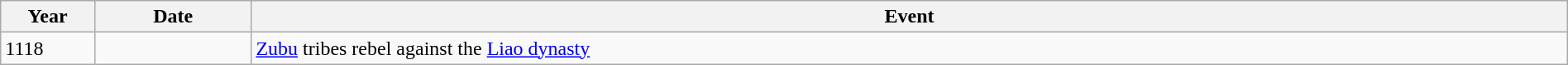<table class="wikitable" width="100%">
<tr>
<th style="width:6%">Year</th>
<th style="width:10%">Date</th>
<th>Event</th>
</tr>
<tr>
<td>1118</td>
<td></td>
<td><a href='#'>Zubu</a> tribes rebel against the <a href='#'>Liao dynasty</a></td>
</tr>
</table>
